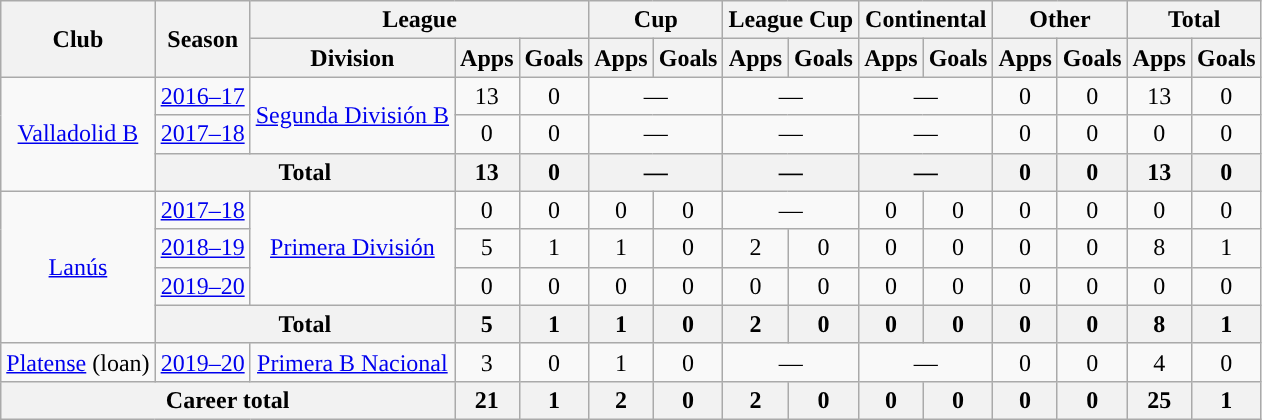<table class="wikitable" style="text-align:center">
<tr>
<th rowspan="2">Club</th>
<th rowspan="2">Season</th>
<th colspan="3">League</th>
<th colspan="2">Cup</th>
<th colspan="2">League Cup</th>
<th colspan="2">Continental</th>
<th colspan="2">Other</th>
<th colspan="2">Total</th>
</tr>
<tr>
<th>Division</th>
<th>Apps</th>
<th>Goals</th>
<th>Apps</th>
<th>Goals</th>
<th>Apps</th>
<th>Goals</th>
<th>Apps</th>
<th>Goals</th>
<th>Apps</th>
<th>Goals</th>
<th>Apps</th>
<th>Goals</th>
</tr>
<tr>
<td rowspan="3"><a href='#'>Valladolid B</a></td>
<td><a href='#'>2016–17</a></td>
<td rowspan="2"><a href='#'>Segunda División B</a></td>
<td>13</td>
<td>0</td>
<td colspan="2">—</td>
<td colspan="2">—</td>
<td colspan="2">—</td>
<td>0</td>
<td>0</td>
<td>13</td>
<td>0</td>
</tr>
<tr>
<td><a href='#'>2017–18</a></td>
<td>0</td>
<td>0</td>
<td colspan="2">—</td>
<td colspan="2">—</td>
<td colspan="2">—</td>
<td>0</td>
<td>0</td>
<td>0</td>
<td>0</td>
</tr>
<tr>
<th colspan="2">Total</th>
<th>13</th>
<th>0</th>
<th colspan="2">—</th>
<th colspan="2">—</th>
<th colspan="2">—</th>
<th>0</th>
<th>0</th>
<th>13</th>
<th>0</th>
</tr>
<tr>
<td rowspan="4"><a href='#'>Lanús</a></td>
<td><a href='#'>2017–18</a></td>
<td rowspan="3"><a href='#'>Primera División</a></td>
<td>0</td>
<td>0</td>
<td>0</td>
<td>0</td>
<td colspan="2">—</td>
<td>0</td>
<td>0</td>
<td>0</td>
<td>0</td>
<td>0</td>
<td>0</td>
</tr>
<tr>
<td><a href='#'>2018–19</a></td>
<td>5</td>
<td>1</td>
<td>1</td>
<td>0</td>
<td>2</td>
<td>0</td>
<td>0</td>
<td>0</td>
<td>0</td>
<td>0</td>
<td>8</td>
<td>1</td>
</tr>
<tr>
<td><a href='#'>2019–20</a></td>
<td>0</td>
<td>0</td>
<td>0</td>
<td>0</td>
<td>0</td>
<td>0</td>
<td>0</td>
<td>0</td>
<td>0</td>
<td>0</td>
<td>0</td>
<td>0</td>
</tr>
<tr>
<th colspan="2">Total</th>
<th>5</th>
<th>1</th>
<th>1</th>
<th>0</th>
<th>2</th>
<th>0</th>
<th>0</th>
<th>0</th>
<th>0</th>
<th>0</th>
<th>8</th>
<th>1</th>
</tr>
<tr>
<td rowspan="1"><a href='#'>Platense</a> (loan)</td>
<td><a href='#'>2019–20</a></td>
<td rowspan="1"><a href='#'>Primera B Nacional</a></td>
<td>3</td>
<td>0</td>
<td>1</td>
<td>0</td>
<td colspan="2">—</td>
<td colspan="2">—</td>
<td>0</td>
<td>0</td>
<td>4</td>
<td>0</td>
</tr>
<tr>
<th colspan="3">Career total</th>
<th>21</th>
<th>1</th>
<th>2</th>
<th>0</th>
<th>2</th>
<th>0</th>
<th>0</th>
<th>0</th>
<th>0</th>
<th>0</th>
<th>25</th>
<th>1</th>
</tr>
</table>
